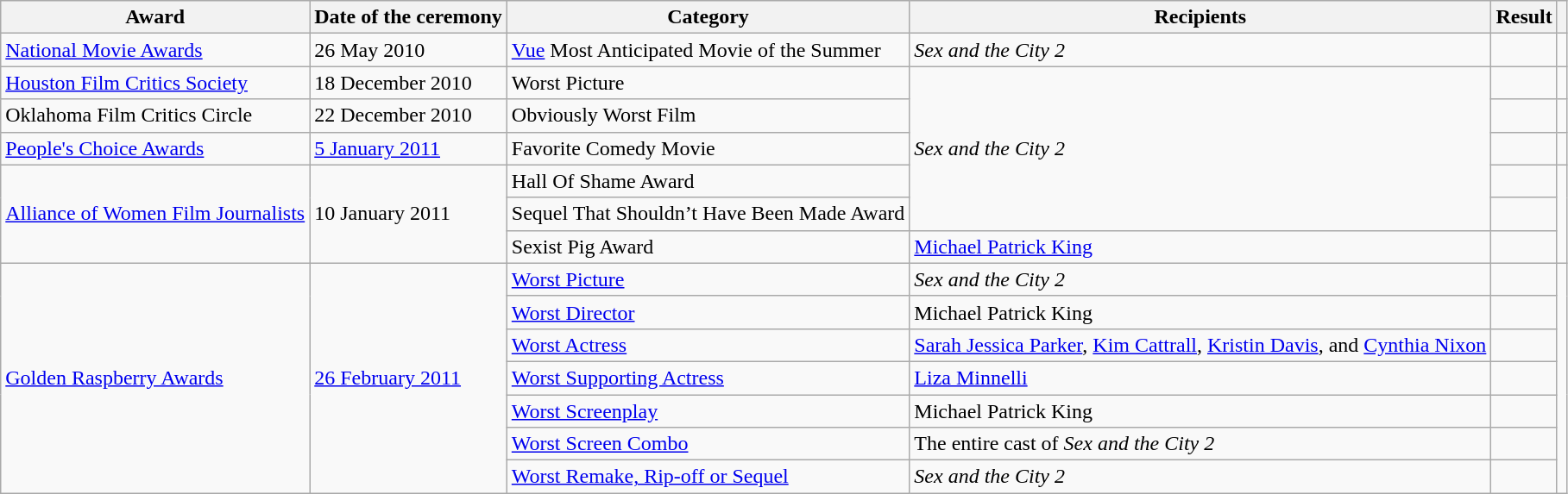<table class="wikitable plainrowheaders sortable">
<tr>
<th scope="col">Award</th>
<th scope="col">Date of the ceremony</th>
<th scope="col">Category</th>
<th scope="col">Recipients</th>
<th scope="col">Result</th>
<th class="unsortable" scope="col"></th>
</tr>
<tr>
<td><a href='#'>National Movie Awards</a></td>
<td>26 May 2010</td>
<td><a href='#'>Vue</a> Most Anticipated Movie of the Summer</td>
<td><em>Sex and the City 2</em></td>
<td></td>
<td></td>
</tr>
<tr>
<td><a href='#'>Houston Film Critics Society</a></td>
<td>18 December 2010</td>
<td>Worst Picture</td>
<td rowspan="5"><em>Sex and the City 2</em></td>
<td></td>
<td></td>
</tr>
<tr>
<td>Oklahoma Film Critics Circle</td>
<td>22 December 2010</td>
<td>Obviously Worst Film</td>
<td></td>
<td></td>
</tr>
<tr>
<td scope="row"><a href='#'>People's Choice Awards</a></td>
<td><a href='#'>5 January 2011</a></td>
<td>Favorite Comedy Movie</td>
<td></td>
<td></td>
</tr>
<tr>
<td rowspan="3"><a href='#'>Alliance of Women Film Journalists</a></td>
<td rowspan="3">10 January 2011</td>
<td>Hall Of Shame Award</td>
<td></td>
<td rowspan="3"></td>
</tr>
<tr>
<td>Sequel That Shouldn’t Have Been Made Award</td>
<td></td>
</tr>
<tr>
<td>Sexist Pig Award</td>
<td><a href='#'>Michael Patrick King</a></td>
<td></td>
</tr>
<tr>
<td rowspan="7" scope="row"><a href='#'>Golden Raspberry Awards</a></td>
<td rowspan="7"><a href='#'>26 February 2011</a></td>
<td><a href='#'>Worst Picture</a></td>
<td><em>Sex and the City 2</em></td>
<td></td>
<td rowspan="7"></td>
</tr>
<tr>
<td><a href='#'>Worst Director</a></td>
<td>Michael Patrick King</td>
<td></td>
</tr>
<tr>
<td><a href='#'>Worst Actress</a></td>
<td><a href='#'>Sarah Jessica Parker</a>, <a href='#'>Kim Cattrall</a>, <a href='#'>Kristin Davis</a>, and <a href='#'>Cynthia Nixon</a></td>
<td></td>
</tr>
<tr>
<td><a href='#'>Worst Supporting Actress</a></td>
<td><a href='#'>Liza Minnelli</a></td>
<td></td>
</tr>
<tr>
<td><a href='#'>Worst Screenplay</a></td>
<td>Michael Patrick King</td>
<td></td>
</tr>
<tr>
<td><a href='#'>Worst Screen Combo</a></td>
<td>The entire cast of <em>Sex and the City 2</em></td>
<td></td>
</tr>
<tr>
<td><a href='#'>Worst Remake, Rip-off or Sequel</a></td>
<td><em>Sex and the City 2</em></td>
<td></td>
</tr>
</table>
